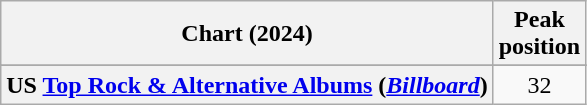<table class="wikitable sortable plainrowheaders" style="text-align:center">
<tr>
<th scope="col">Chart (2024)</th>
<th scope="col">Peak<br>position</th>
</tr>
<tr>
</tr>
<tr>
</tr>
<tr>
</tr>
<tr>
</tr>
<tr>
</tr>
<tr>
<th scope="row">US <a href='#'>Top Rock & Alternative Albums</a> (<em><a href='#'>Billboard</a></em>)</th>
<td>32</td>
</tr>
</table>
